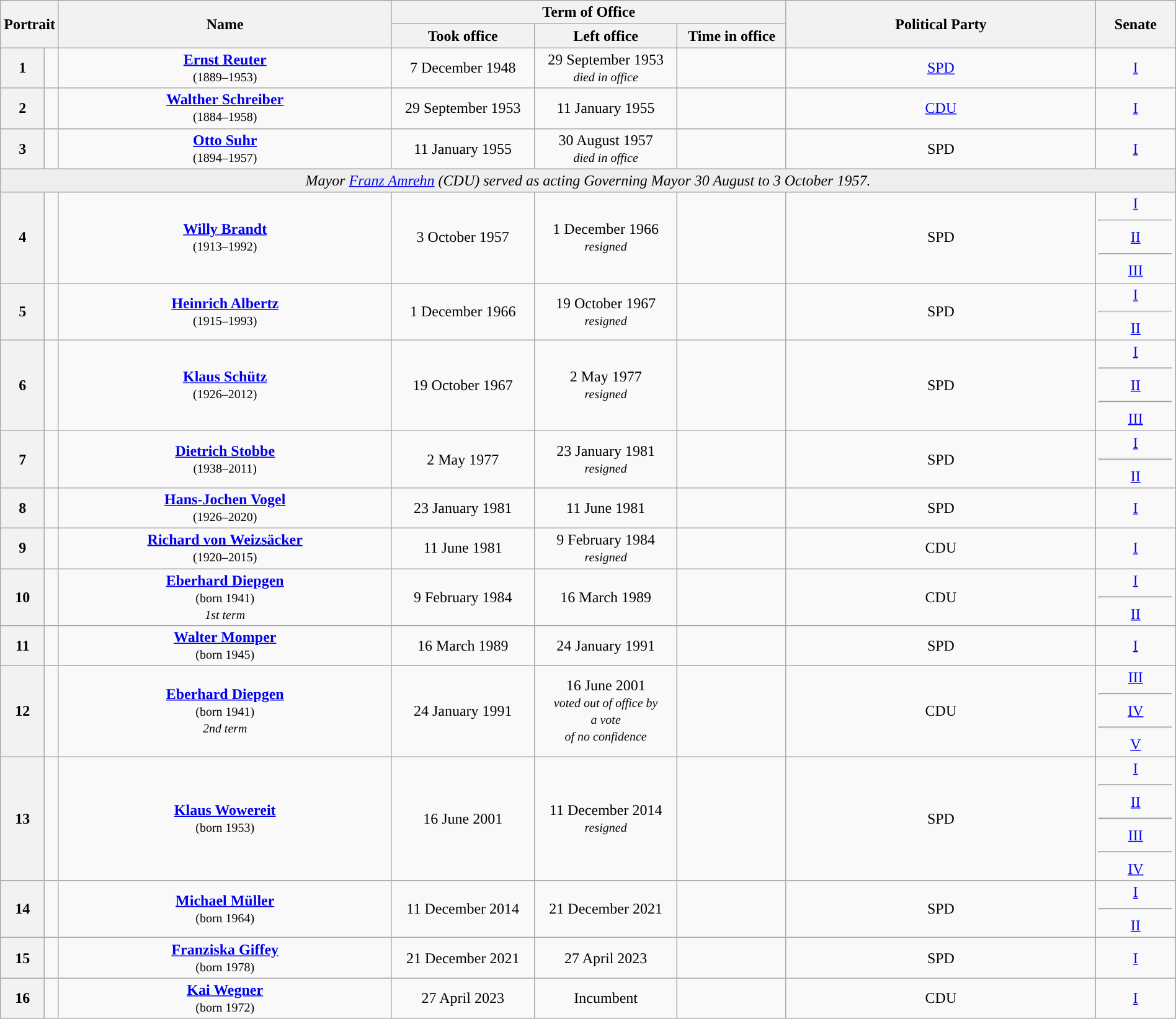<table class="wikitable" style="text-align:center; width:100%; border:1px #AAAAFF solid">
<tr>
<th width=80px rowspan=2 colspan=2>Portrait</th>
<th width=30% rowspan=2>Name<br></th>
<th width=35% colspan=3>Term of Office</th>
<th width=28% rowspan=2>Political Party</th>
<th width=28% rowspan=2>Senate</th>
</tr>
<tr>
<th>Took office</th>
<th>Left office</th>
<th>Time in office</th>
</tr>
<tr>
<th style="background:"><strong>1</strong></th>
<td></td>
<td><strong><a href='#'>Ernst Reuter</a></strong><br><small>(1889–1953)</small></td>
<td>7 December 1948</td>
<td>29 September 1953<br><small><em>died in office</em></small></td>
<td></td>
<td><a href='#'>SPD</a></td>
<td><a href='#'>I</a></td>
</tr>
<tr>
<th style="background:">2</th>
<td></td>
<td><strong><a href='#'>Walther Schreiber</a></strong><br><small>(1884–1958)</small></td>
<td>29 September 1953</td>
<td>11 January 1955</td>
<td></td>
<td><a href='#'>CDU</a></td>
<td><a href='#'>I</a></td>
</tr>
<tr>
<th style="background:">3</th>
<td></td>
<td><strong><a href='#'>Otto Suhr</a></strong><br><small>(1894–1957)</small></td>
<td>11 January 1955</td>
<td>30 August 1957<br><small><em>died in office</em></small></td>
<td></td>
<td>SPD</td>
<td><a href='#'>I</a></td>
</tr>
<tr>
<td bgcolor=#EEEEEE colspan=10><em>Mayor <a href='#'>Franz Amrehn</a> (CDU) served as acting Governing Mayor 30 August to 3 October 1957.</em></td>
</tr>
<tr>
<th style="background:">4</th>
<td></td>
<td><strong><a href='#'>Willy Brandt</a></strong><br><small>(1913–1992)</small></td>
<td>3 October 1957</td>
<td>1 December 1966<br><small><em>resigned</em></small></td>
<td></td>
<td>SPD</td>
<td><a href='#'>I</a><hr><a href='#'>II</a><hr><a href='#'>III</a></td>
</tr>
<tr>
<th style="background:">5</th>
<td></td>
<td><strong><a href='#'>Heinrich Albertz</a></strong><br><small>(1915–1993)</small></td>
<td>1 December 1966</td>
<td>19 October 1967<br><small><em>resigned</em></small></td>
<td></td>
<td>SPD</td>
<td><a href='#'>I</a><hr><a href='#'>II</a></td>
</tr>
<tr>
<th style="background:">6</th>
<td></td>
<td><strong><a href='#'>Klaus Schütz</a></strong><br><small>(1926–2012)</small></td>
<td>19 October 1967</td>
<td>2 May 1977<br><small><em>resigned</em></small></td>
<td></td>
<td>SPD</td>
<td><a href='#'>I</a><hr><a href='#'>II</a><hr><a href='#'>III</a></td>
</tr>
<tr>
<th style="background:">7</th>
<td></td>
<td><strong><a href='#'>Dietrich Stobbe</a></strong><br><small>(1938–2011)</small></td>
<td>2 May 1977</td>
<td>23 January 1981<br><small><em>resigned</em></small></td>
<td></td>
<td>SPD</td>
<td><a href='#'>I</a><hr><a href='#'>II</a></td>
</tr>
<tr>
<th style="background:">8</th>
<td></td>
<td><strong><a href='#'>Hans-Jochen Vogel</a></strong><br><small>(1926–2020)</small></td>
<td>23 January 1981</td>
<td>11 June 1981</td>
<td></td>
<td>SPD</td>
<td><a href='#'>I</a></td>
</tr>
<tr>
<th style="background:">9</th>
<td></td>
<td><strong><a href='#'>Richard von Weizsäcker</a></strong><br><small>(1920–2015)</small></td>
<td>11 June 1981</td>
<td>9 February 1984<br><small><em>resigned</em></small></td>
<td></td>
<td>CDU</td>
<td><a href='#'>I</a></td>
</tr>
<tr>
<th style="background:">10</th>
<td></td>
<td><strong><a href='#'>Eberhard Diepgen</a></strong><br><small>(born 1941)<br><em>1st term</em></small></td>
<td>9 February 1984</td>
<td>16 March 1989</td>
<td></td>
<td>CDU</td>
<td><a href='#'>I</a><hr><a href='#'>II</a></td>
</tr>
<tr>
<th style="background:">11</th>
<td></td>
<td><strong><a href='#'>Walter Momper</a></strong><br><small>(born 1945)</small></td>
<td>16 March 1989</td>
<td>24 January 1991</td>
<td></td>
<td>SPD</td>
<td><a href='#'>I</a></td>
</tr>
<tr>
<th style="background:">12</th>
<td></td>
<td><strong><a href='#'>Eberhard Diepgen</a></strong><br><small>(born 1941)<br><em>2nd term</em></small></td>
<td>24 January 1991</td>
<td>16 June 2001<br><small><em>voted out of office by<br>a vote<br>of no confidence</em></small></td>
<td></td>
<td>CDU</td>
<td><a href='#'>III</a><hr><a href='#'>IV</a><hr><a href='#'>V</a></td>
</tr>
<tr>
<th style="background:">13</th>
<td></td>
<td><strong><a href='#'>Klaus Wowereit</a></strong><br><small>(born 1953)</small></td>
<td>16 June 2001</td>
<td>11 December 2014<br><small><em>resigned</em></small></td>
<td></td>
<td>SPD</td>
<td><a href='#'>I</a><hr><a href='#'>II</a><hr><a href='#'>III</a><hr><a href='#'>IV</a></td>
</tr>
<tr>
<th style="background:">14</th>
<td></td>
<td><strong><a href='#'>Michael Müller</a></strong><br><small>(born 1964)</small></td>
<td>11 December 2014</td>
<td>21 December 2021</td>
<td></td>
<td>SPD</td>
<td><a href='#'>I</a><hr><a href='#'>II</a></td>
</tr>
<tr>
<th style="background:">15</th>
<td></td>
<td><strong><a href='#'>Franziska Giffey</a></strong><br><small>(born 1978)</small></td>
<td>21 December 2021</td>
<td>27 April 2023</td>
<td></td>
<td>SPD</td>
<td><a href='#'>I</a></td>
</tr>
<tr>
<th style="background:">16</th>
<td></td>
<td><strong><a href='#'>Kai Wegner</a></strong><br><small>(born 1972)</small></td>
<td>27 April 2023</td>
<td>Incumbent</td>
<td></td>
<td>CDU</td>
<td><a href='#'>I</a></td>
</tr>
</table>
